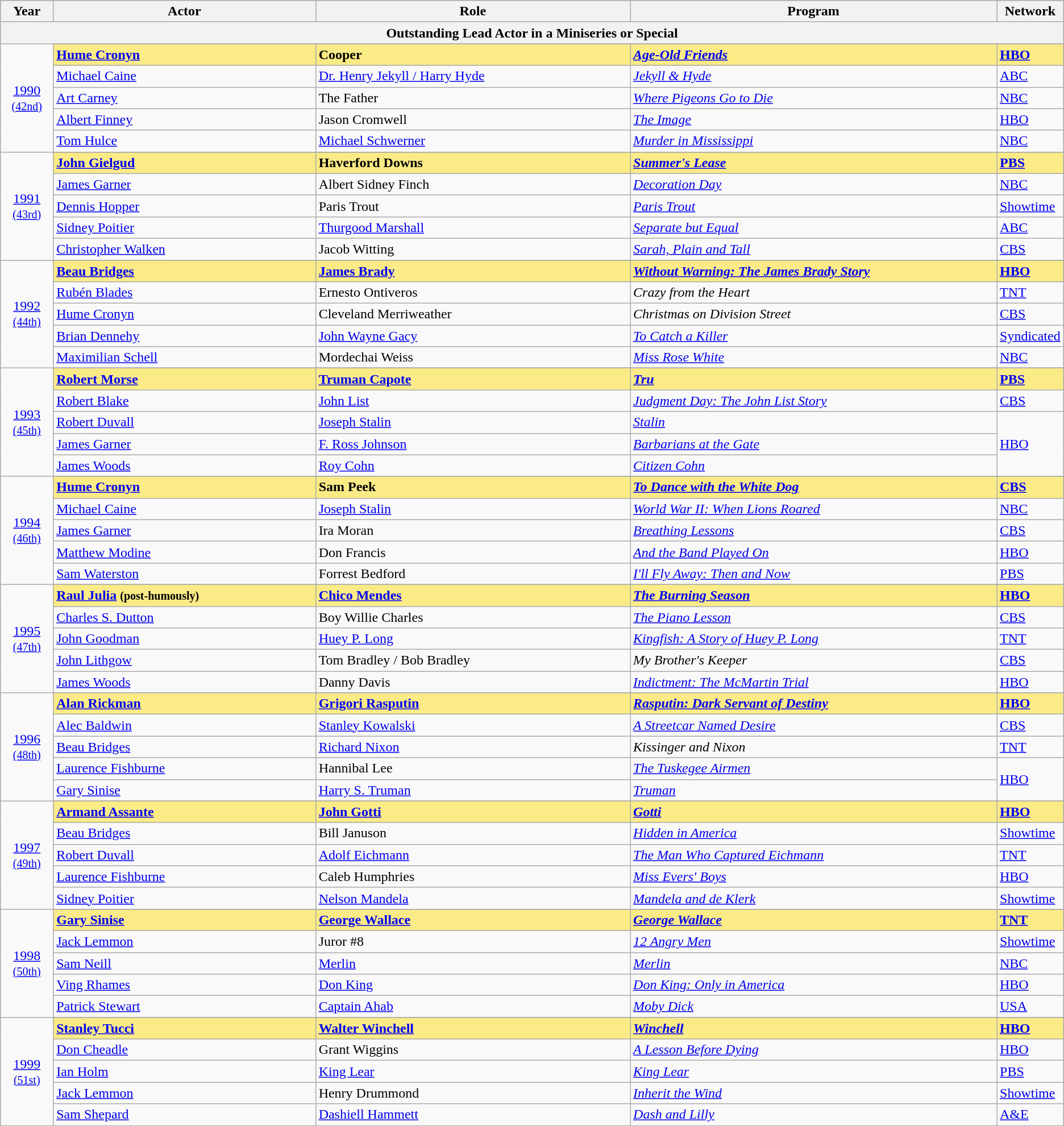<table class="wikitable" style="width:100; text-align: left;">
<tr style="background:#bebebe;">
<th style="width:5%;">Year</th>
<th style="width:25%;">Actor</th>
<th style="width:30%;">Role</th>
<th style="width:35%;">Program</th>
<th style="width:5%;">Network</th>
</tr>
<tr>
<th colspan=5>Outstanding Lead Actor in a Miniseries or Special</th>
</tr>
<tr>
<td rowspan=6 style="text-align:center"><a href='#'>1990</a><br><small><a href='#'>(42nd)</a></small></td>
</tr>
<tr style="background:#FAEB86">
<td><strong><a href='#'>Hume Cronyn</a></strong></td>
<td><strong>Cooper</strong></td>
<td><strong><em><a href='#'>Age-Old Friends</a></em></strong></td>
<td><strong><a href='#'>HBO</a></strong></td>
</tr>
<tr>
<td><a href='#'>Michael Caine</a></td>
<td><a href='#'>Dr. Henry Jekyll / Harry Hyde</a></td>
<td><em><a href='#'>Jekyll & Hyde</a></em></td>
<td><a href='#'>ABC</a></td>
</tr>
<tr>
<td><a href='#'>Art Carney</a></td>
<td>The Father</td>
<td><em><a href='#'>Where Pigeons Go to Die</a></em></td>
<td><a href='#'>NBC</a></td>
</tr>
<tr>
<td><a href='#'>Albert Finney</a></td>
<td>Jason Cromwell</td>
<td><em><a href='#'>The Image</a></em></td>
<td><a href='#'>HBO</a></td>
</tr>
<tr>
<td><a href='#'>Tom Hulce</a></td>
<td><a href='#'>Michael Schwerner</a></td>
<td><em><a href='#'>Murder in Mississippi</a></em></td>
<td><a href='#'>NBC</a></td>
</tr>
<tr>
<td rowspan=6 style="text-align:center"><a href='#'>1991</a><br><small><a href='#'>(43rd)</a></small></td>
</tr>
<tr style="background:#FAEB86">
<td><strong><a href='#'>John Gielgud</a></strong></td>
<td><strong>Haverford Downs</strong></td>
<td><strong><em><a href='#'>Summer's Lease</a></em></strong></td>
<td><strong><a href='#'>PBS</a></strong></td>
</tr>
<tr>
<td><a href='#'>James Garner</a></td>
<td>Albert Sidney Finch</td>
<td><em><a href='#'>Decoration Day</a></em></td>
<td><a href='#'>NBC</a></td>
</tr>
<tr>
<td><a href='#'>Dennis Hopper</a></td>
<td>Paris Trout</td>
<td><em><a href='#'>Paris Trout</a></em></td>
<td><a href='#'>Showtime</a></td>
</tr>
<tr>
<td><a href='#'>Sidney Poitier</a></td>
<td><a href='#'>Thurgood Marshall</a></td>
<td><em><a href='#'>Separate but Equal</a></em></td>
<td><a href='#'>ABC</a></td>
</tr>
<tr>
<td><a href='#'>Christopher Walken</a></td>
<td>Jacob Witting</td>
<td><em><a href='#'>Sarah, Plain and Tall</a></em></td>
<td><a href='#'>CBS</a></td>
</tr>
<tr>
<td rowspan=6 style="text-align:center"><a href='#'>1992</a><br><small><a href='#'>(44th)</a></small><br></td>
</tr>
<tr style="background:#FAEB86">
<td><strong><a href='#'>Beau Bridges</a></strong></td>
<td><strong><a href='#'>James Brady</a></strong></td>
<td><strong><em><a href='#'>Without Warning: The James Brady Story</a></em></strong></td>
<td><strong><a href='#'>HBO</a></strong></td>
</tr>
<tr>
<td><a href='#'>Rubén Blades</a></td>
<td>Ernesto Ontiveros</td>
<td><em>Crazy from the Heart</em></td>
<td><a href='#'>TNT</a></td>
</tr>
<tr>
<td><a href='#'>Hume Cronyn</a></td>
<td>Cleveland Merriweather</td>
<td><em>Christmas on Division Street</em></td>
<td><a href='#'>CBS</a></td>
</tr>
<tr>
<td><a href='#'>Brian Dennehy</a></td>
<td><a href='#'>John Wayne Gacy</a></td>
<td><em><a href='#'>To Catch a Killer</a></em></td>
<td><a href='#'>Syndicated</a></td>
</tr>
<tr>
<td><a href='#'>Maximilian Schell</a></td>
<td>Mordechai Weiss</td>
<td><em><a href='#'>Miss Rose White</a></em></td>
<td><a href='#'>NBC</a></td>
</tr>
<tr>
<td rowspan=6 style="text-align:center"><a href='#'>1993</a><br><small><a href='#'>(45th)</a></small></td>
</tr>
<tr style="background:#FAEB86">
<td><strong><a href='#'>Robert Morse</a></strong></td>
<td><strong><a href='#'>Truman Capote</a></strong></td>
<td><strong><em><a href='#'>Tru</a></em></strong></td>
<td><strong><a href='#'>PBS</a></strong></td>
</tr>
<tr>
<td><a href='#'>Robert Blake</a></td>
<td><a href='#'>John List</a></td>
<td><em><a href='#'>Judgment Day: The John List Story</a></em></td>
<td><a href='#'>CBS</a></td>
</tr>
<tr>
<td><a href='#'>Robert Duvall</a></td>
<td><a href='#'>Joseph Stalin</a></td>
<td><em><a href='#'>Stalin</a></em></td>
<td rowspan=3><a href='#'>HBO</a></td>
</tr>
<tr>
<td><a href='#'>James Garner</a></td>
<td><a href='#'>F. Ross Johnson</a></td>
<td><em><a href='#'>Barbarians at the Gate</a></em></td>
</tr>
<tr>
<td><a href='#'>James Woods</a></td>
<td><a href='#'>Roy Cohn</a></td>
<td><em><a href='#'>Citizen Cohn</a></em></td>
</tr>
<tr>
<td rowspan=6 style="text-align:center"><a href='#'>1994</a><br><small><a href='#'>(46th)</a></small></td>
</tr>
<tr style="background:#FAEB86">
<td><strong><a href='#'>Hume Cronyn</a></strong></td>
<td><strong>Sam Peek</strong></td>
<td><strong><em><a href='#'>To Dance with the White Dog</a></em></strong></td>
<td><strong><a href='#'>CBS</a></strong></td>
</tr>
<tr>
<td><a href='#'>Michael Caine</a></td>
<td><a href='#'>Joseph Stalin</a></td>
<td><em><a href='#'>World War II: When Lions Roared</a></em></td>
<td><a href='#'>NBC</a></td>
</tr>
<tr>
<td><a href='#'>James Garner</a></td>
<td>Ira Moran</td>
<td><em><a href='#'>Breathing Lessons</a></em></td>
<td><a href='#'>CBS</a></td>
</tr>
<tr>
<td><a href='#'>Matthew Modine</a></td>
<td>Don Francis</td>
<td><em><a href='#'>And the Band Played On</a></em></td>
<td><a href='#'>HBO</a></td>
</tr>
<tr>
<td><a href='#'>Sam Waterston</a></td>
<td>Forrest Bedford</td>
<td><em><a href='#'>I'll Fly Away: Then and Now</a></em></td>
<td><a href='#'>PBS</a></td>
</tr>
<tr>
<td rowspan=6 style="text-align:center"><a href='#'>1995</a><br><small><a href='#'>(47th)</a></small></td>
</tr>
<tr style="background:#FAEB86">
<td><strong><a href='#'>Raul Julia</a> <small>(post-humously)</small></strong></td>
<td><strong><a href='#'>Chico Mendes</a></strong></td>
<td><strong><em><a href='#'>The Burning Season</a></em></strong></td>
<td><strong><a href='#'>HBO</a></strong></td>
</tr>
<tr>
<td><a href='#'>Charles S. Dutton</a></td>
<td>Boy Willie Charles</td>
<td><em><a href='#'>The Piano Lesson</a></em></td>
<td><a href='#'>CBS</a></td>
</tr>
<tr>
<td><a href='#'>John Goodman</a></td>
<td><a href='#'>Huey P. Long</a></td>
<td><em><a href='#'>Kingfish: A Story of Huey P. Long</a></em></td>
<td><a href='#'>TNT</a></td>
</tr>
<tr>
<td><a href='#'>John Lithgow</a></td>
<td>Tom Bradley / Bob Bradley</td>
<td><em>My Brother's Keeper</em></td>
<td><a href='#'>CBS</a></td>
</tr>
<tr>
<td><a href='#'>James Woods</a></td>
<td>Danny Davis</td>
<td><em><a href='#'>Indictment: The McMartin Trial</a></em></td>
<td><a href='#'>HBO</a></td>
</tr>
<tr>
<td rowspan=6 style="text-align:center"><a href='#'>1996</a><br><small><a href='#'>(48th)</a></small></td>
</tr>
<tr style="background:#FAEB86">
<td><strong><a href='#'>Alan Rickman</a></strong></td>
<td><strong><a href='#'>Grigori Rasputin</a></strong></td>
<td><strong><em><a href='#'>Rasputin: Dark Servant of Destiny</a></em></strong></td>
<td><strong><a href='#'>HBO</a></strong></td>
</tr>
<tr>
<td><a href='#'>Alec Baldwin</a></td>
<td><a href='#'>Stanley Kowalski</a></td>
<td><em><a href='#'>A Streetcar Named Desire</a></em></td>
<td><a href='#'>CBS</a></td>
</tr>
<tr>
<td><a href='#'>Beau Bridges</a></td>
<td><a href='#'>Richard Nixon</a></td>
<td><em>Kissinger and Nixon</em></td>
<td><a href='#'>TNT</a></td>
</tr>
<tr>
<td><a href='#'>Laurence Fishburne</a></td>
<td>Hannibal Lee</td>
<td><em><a href='#'>The Tuskegee Airmen</a></em></td>
<td rowspan=2><a href='#'>HBO</a></td>
</tr>
<tr>
<td><a href='#'>Gary Sinise</a></td>
<td><a href='#'>Harry S. Truman</a></td>
<td><em><a href='#'>Truman</a></em></td>
</tr>
<tr>
<td rowspan=6 style="text-align:center"><a href='#'>1997</a><br><small><a href='#'>(49th)</a></small></td>
</tr>
<tr style="background:#FAEB86">
<td><strong><a href='#'>Armand Assante</a></strong></td>
<td><strong><a href='#'>John Gotti</a></strong></td>
<td><strong><em><a href='#'>Gotti</a></em></strong></td>
<td><strong><a href='#'>HBO</a></strong></td>
</tr>
<tr>
<td><a href='#'>Beau Bridges</a></td>
<td>Bill Januson</td>
<td><em><a href='#'>Hidden in America</a></em></td>
<td><a href='#'>Showtime</a></td>
</tr>
<tr>
<td><a href='#'>Robert Duvall</a></td>
<td><a href='#'>Adolf Eichmann</a></td>
<td><em><a href='#'>The Man Who Captured Eichmann</a></em></td>
<td><a href='#'>TNT</a></td>
</tr>
<tr>
<td><a href='#'>Laurence Fishburne</a></td>
<td>Caleb Humphries</td>
<td><em><a href='#'>Miss Evers' Boys</a></em></td>
<td><a href='#'>HBO</a></td>
</tr>
<tr>
<td><a href='#'>Sidney Poitier</a></td>
<td><a href='#'>Nelson Mandela</a></td>
<td><em><a href='#'>Mandela and de Klerk</a></em></td>
<td><a href='#'>Showtime</a></td>
</tr>
<tr>
<td rowspan=6 style="text-align:center"><a href='#'>1998</a><br><small><a href='#'>(50th)</a></small><br></td>
</tr>
<tr style="background:#FAEB86">
<td><strong><a href='#'>Gary Sinise</a></strong></td>
<td><strong><a href='#'>George Wallace</a></strong></td>
<td><strong><em><a href='#'>George Wallace</a></em></strong></td>
<td><strong><a href='#'>TNT</a></strong></td>
</tr>
<tr>
<td><a href='#'>Jack Lemmon</a></td>
<td>Juror #8</td>
<td><em><a href='#'>12 Angry Men</a></em></td>
<td><a href='#'>Showtime</a></td>
</tr>
<tr>
<td><a href='#'>Sam Neill</a></td>
<td><a href='#'>Merlin</a></td>
<td><em><a href='#'>Merlin</a></em></td>
<td><a href='#'>NBC</a></td>
</tr>
<tr>
<td><a href='#'>Ving Rhames</a></td>
<td><a href='#'>Don King</a></td>
<td><em><a href='#'>Don King: Only in America</a></em></td>
<td><a href='#'>HBO</a></td>
</tr>
<tr>
<td><a href='#'>Patrick Stewart</a></td>
<td><a href='#'>Captain Ahab</a></td>
<td><em><a href='#'>Moby Dick</a></em></td>
<td><a href='#'>USA</a></td>
</tr>
<tr>
<td rowspan=6 style="text-align:center"><a href='#'>1999</a><br><small><a href='#'>(51st)</a></small></td>
</tr>
<tr style="background:#FAEB86">
<td><strong><a href='#'>Stanley Tucci</a></strong></td>
<td><strong><a href='#'>Walter Winchell</a></strong></td>
<td><strong><em><a href='#'>Winchell</a></em></strong></td>
<td><strong><a href='#'>HBO</a></strong></td>
</tr>
<tr>
<td><a href='#'>Don Cheadle</a></td>
<td>Grant Wiggins</td>
<td><em><a href='#'>A Lesson Before Dying</a></em></td>
<td><a href='#'>HBO</a></td>
</tr>
<tr>
<td><a href='#'>Ian Holm</a></td>
<td><a href='#'>King Lear</a></td>
<td><em><a href='#'>King Lear</a></em></td>
<td><a href='#'>PBS</a></td>
</tr>
<tr>
<td><a href='#'>Jack Lemmon</a></td>
<td>Henry Drummond</td>
<td><em><a href='#'>Inherit the Wind</a></em></td>
<td><a href='#'>Showtime</a></td>
</tr>
<tr>
<td><a href='#'>Sam Shepard</a></td>
<td><a href='#'>Dashiell Hammett</a></td>
<td><em><a href='#'>Dash and Lilly</a></em></td>
<td><a href='#'>A&E</a></td>
</tr>
</table>
